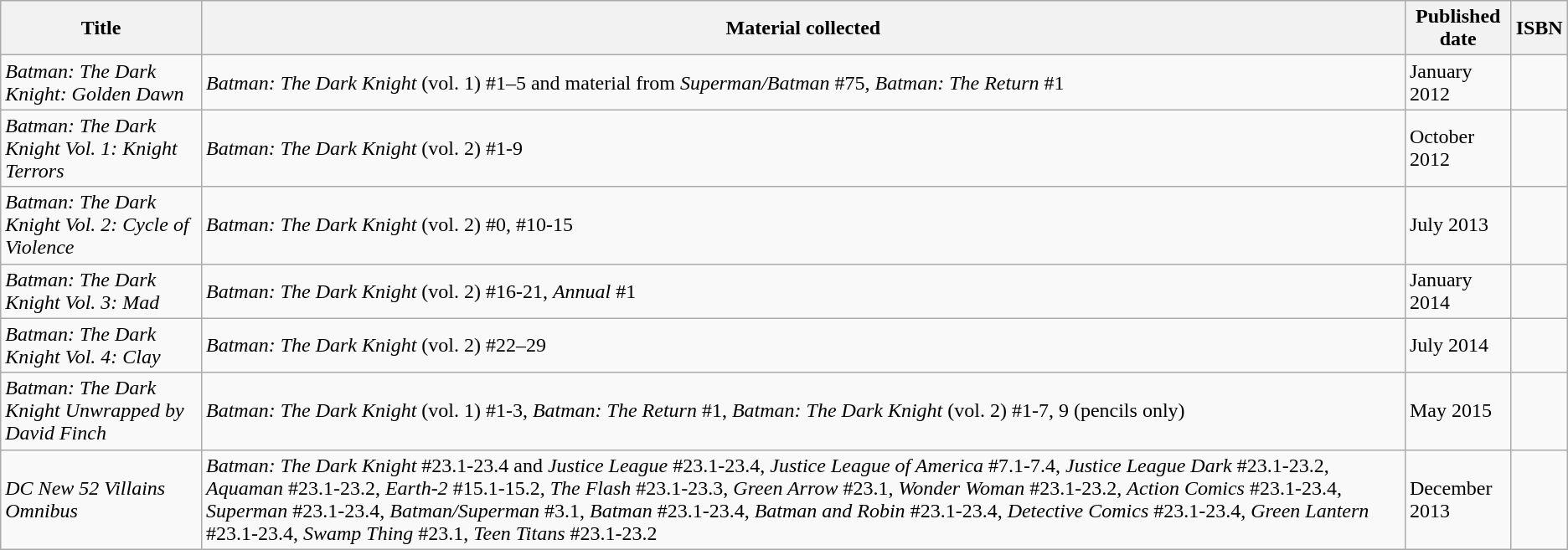<table class="wikitable">
<tr>
<th>Title</th>
<th>Material collected</th>
<th>Published date</th>
<th>ISBN</th>
</tr>
<tr>
<td><em>Batman: The Dark Knight: Golden Dawn</em></td>
<td><em>Batman: The Dark Knight</em> (vol. 1) #1–5 and material from <em>Superman/Batman</em> #75, <em>Batman: The Return</em> #1</td>
<td>January 2012</td>
<td></td>
</tr>
<tr>
<td><em>Batman: The Dark Knight Vol. 1: Knight Terrors</em></td>
<td><em>Batman: The Dark Knight</em> (vol. 2) #1-9</td>
<td>October 2012</td>
<td></td>
</tr>
<tr>
<td><em>Batman: The Dark Knight Vol. 2: Cycle of Violence</em></td>
<td><em>Batman: The Dark Knight</em> (vol. 2) #0, #10-15</td>
<td>July 2013</td>
<td></td>
</tr>
<tr>
<td><em>Batman: The Dark Knight Vol. 3: Mad</em></td>
<td><em>Batman: The Dark Knight</em> (vol. 2) #16-21, <em>Annual</em> #1</td>
<td>January 2014</td>
<td></td>
</tr>
<tr>
<td><em>Batman: The Dark Knight Vol. 4: Clay</em></td>
<td><em>Batman: The Dark Knight</em> (vol. 2) #22–29</td>
<td>July 2014</td>
<td></td>
</tr>
<tr>
<td><em>Batman: The Dark Knight Unwrapped by David Finch</em></td>
<td><em>Batman: The Dark Knight</em> (vol. 1) #1-3, <em>Batman: The Return</em> #1, <em>Batman: The Dark Knight</em> (vol. 2) #1-7, 9 (pencils only)</td>
<td>May 2015</td>
<td></td>
</tr>
<tr>
<td><em>DC New 52 Villains Omnibus</em></td>
<td><em>Batman: The Dark Knight</em> #23.1-23.4 and <em>Justice League</em> #23.1-23.4, <em>Justice League of America</em> #7.1-7.4, <em>Justice League Dark</em>  #23.1-23.2, <em>Aquaman</em> #23.1-23.2, <em>Earth-2</em> #15.1-15.2, <em>The Flash</em> #23.1-23.3, <em>Green Arrow</em> #23.1, <em>Wonder Woman</em> #23.1-23.2, <em>Action Comics</em> #23.1-23.4, <em>Superman</em> #23.1-23.4, <em>Batman/Superman</em> #3.1, <em>Batman</em> #23.1-23.4, <em>Batman and Robin</em> #23.1-23.4, <em>Detective Comics</em> #23.1-23.4, <em>Green Lantern</em> #23.1-23.4, <em>Swamp Thing</em> #23.1, <em>Teen Titans</em> #23.1-23.2</td>
<td>December 2013</td>
<td></td>
</tr>
</table>
